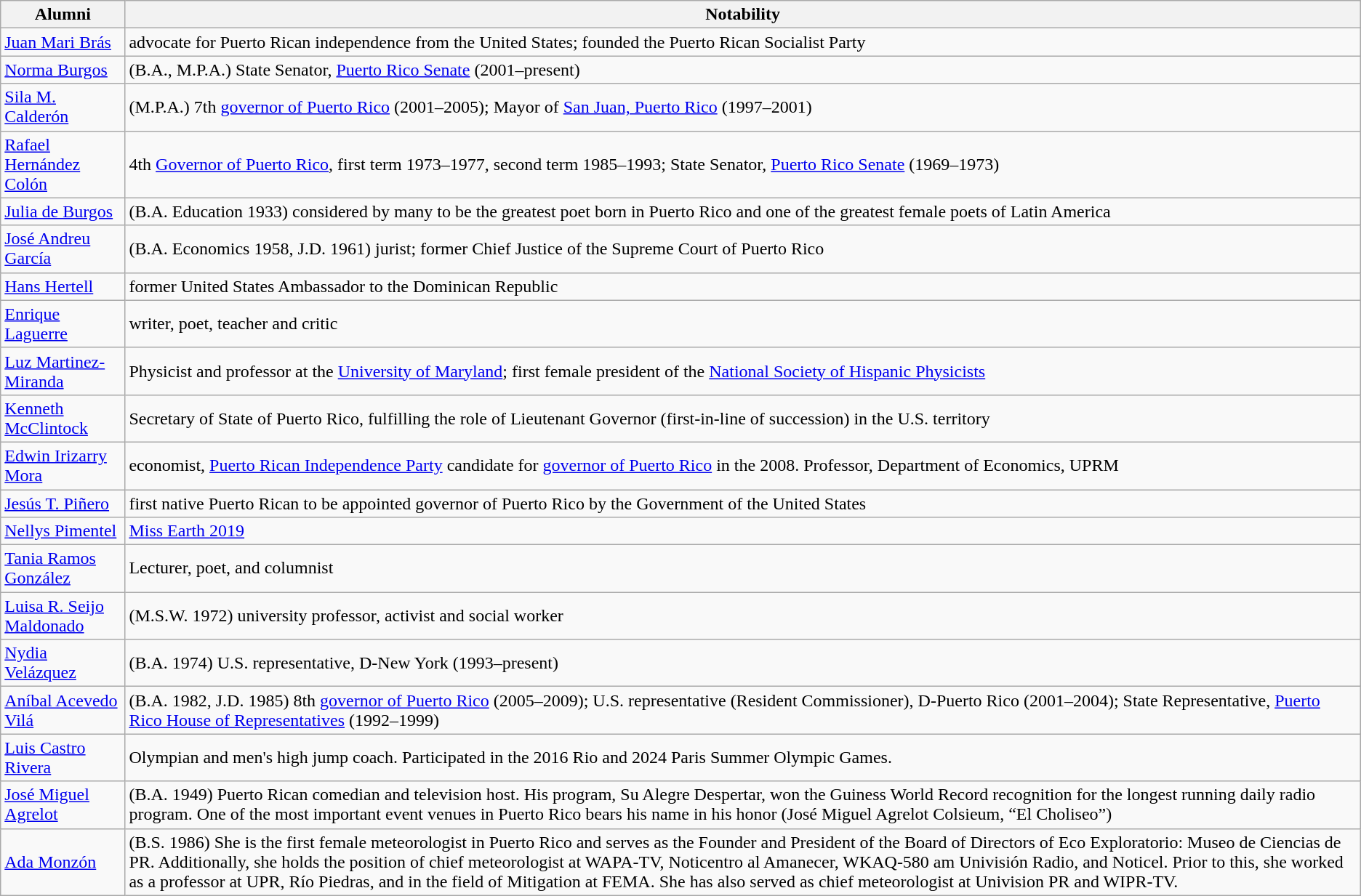<table class="wikitable">
<tr>
<th>Alumni</th>
<th>Notability</th>
</tr>
<tr>
<td><a href='#'>Juan Mari Brás</a></td>
<td>advocate for Puerto Rican independence from the United States; founded the Puerto Rican Socialist Party</td>
</tr>
<tr>
<td><a href='#'>Norma Burgos</a></td>
<td>(B.A., M.P.A.) State Senator, <a href='#'>Puerto Rico Senate</a> (2001–present)</td>
</tr>
<tr>
<td><a href='#'>Sila M. Calderón</a></td>
<td>(M.P.A.) 7th <a href='#'>governor of Puerto Rico</a> (2001–2005); Mayor of <a href='#'>San Juan, Puerto Rico</a> (1997–2001)</td>
</tr>
<tr>
<td><a href='#'>Rafael Hernández Colón</a></td>
<td>4th <a href='#'>Governor of Puerto Rico</a>, first term 1973–1977, second term 1985–1993; State Senator, <a href='#'>Puerto Rico Senate</a> (1969–1973)</td>
</tr>
<tr>
<td><a href='#'>Julia de Burgos</a></td>
<td>(B.A. Education 1933) considered by many to be the greatest poet born in Puerto Rico and one of the greatest female poets of Latin America</td>
</tr>
<tr>
<td><a href='#'>José Andreu García</a></td>
<td>(B.A. Economics 1958, J.D. 1961) jurist; former Chief Justice of the Supreme Court of Puerto Rico</td>
</tr>
<tr>
<td><a href='#'>Hans Hertell</a></td>
<td>former United States Ambassador to the Dominican Republic</td>
</tr>
<tr>
<td><a href='#'>Enrique Laguerre</a></td>
<td>writer, poet, teacher and critic</td>
</tr>
<tr>
<td><a href='#'>Luz Martinez-Miranda</a></td>
<td>Physicist and professor at the <a href='#'>University of Maryland</a>; first female president of the <a href='#'>National Society of Hispanic Physicists</a></td>
</tr>
<tr>
<td><a href='#'>Kenneth McClintock</a></td>
<td>Secretary of State of Puerto Rico, fulfilling the role of Lieutenant Governor (first-in-line of succession) in the U.S. territory</td>
</tr>
<tr>
<td><a href='#'>Edwin Irizarry Mora</a></td>
<td>economist, <a href='#'>Puerto Rican Independence Party</a> candidate for <a href='#'>governor of Puerto Rico</a> in the 2008. Professor, Department of Economics, UPRM</td>
</tr>
<tr>
<td><a href='#'>Jesús T. Piñero</a></td>
<td>first native Puerto Rican to be appointed governor of Puerto Rico by the Government of the United States</td>
</tr>
<tr>
<td><a href='#'>Nellys Pimentel</a></td>
<td><a href='#'>Miss Earth 2019</a></td>
</tr>
<tr>
<td><a href='#'>Tania Ramos González</a></td>
<td>Lecturer, poet, and columnist</td>
</tr>
<tr>
<td><a href='#'>Luisa R. Seijo Maldonado</a></td>
<td>(M.S.W. 1972) university professor, activist and social worker</td>
</tr>
<tr>
<td><a href='#'>Nydia Velázquez</a></td>
<td>(B.A. 1974) U.S. representative, D-New York (1993–present)</td>
</tr>
<tr>
<td><a href='#'>Aníbal Acevedo Vilá</a></td>
<td>(B.A. 1982, J.D. 1985) 8th <a href='#'>governor of Puerto Rico</a> (2005–2009); U.S. representative (Resident Commissioner), D-Puerto Rico (2001–2004); State Representative, <a href='#'>Puerto Rico House of Representatives</a> (1992–1999)</td>
</tr>
<tr>
<td><a href='#'>Luis Castro Rivera</a></td>
<td>Olympian and men's high jump coach. Participated in the 2016 Rio and 2024 Paris Summer Olympic Games.</td>
</tr>
<tr>
<td><a href='#'>José Miguel Agrelot</a></td>
<td>(B.A. 1949) Puerto Rican comedian and television host. His program, Su Alegre Despertar, won the Guiness World Record recognition for the longest running daily radio program. One of the most important event venues in Puerto Rico bears his name in his honor (José Miguel Agrelot Colsieum, “El Choliseo”)</td>
</tr>
<tr>
<td><a href='#'>Ada Monzón</a></td>
<td>(B.S. 1986) She is the first female meteorologist in Puerto Rico and serves as the Founder and President of the Board of Directors of Eco Exploratorio: Museo de Ciencias de PR. Additionally, she holds the position of chief meteorologist at WAPA-TV, Noticentro al Amanecer, WKAQ-580 am Univisión Radio, and Noticel. Prior to this, she worked as a professor at UPR, Río Piedras, and in the field of Mitigation at FEMA. She has also served as chief meteorologist at Univision PR and WIPR-TV.</td>
</tr>
</table>
